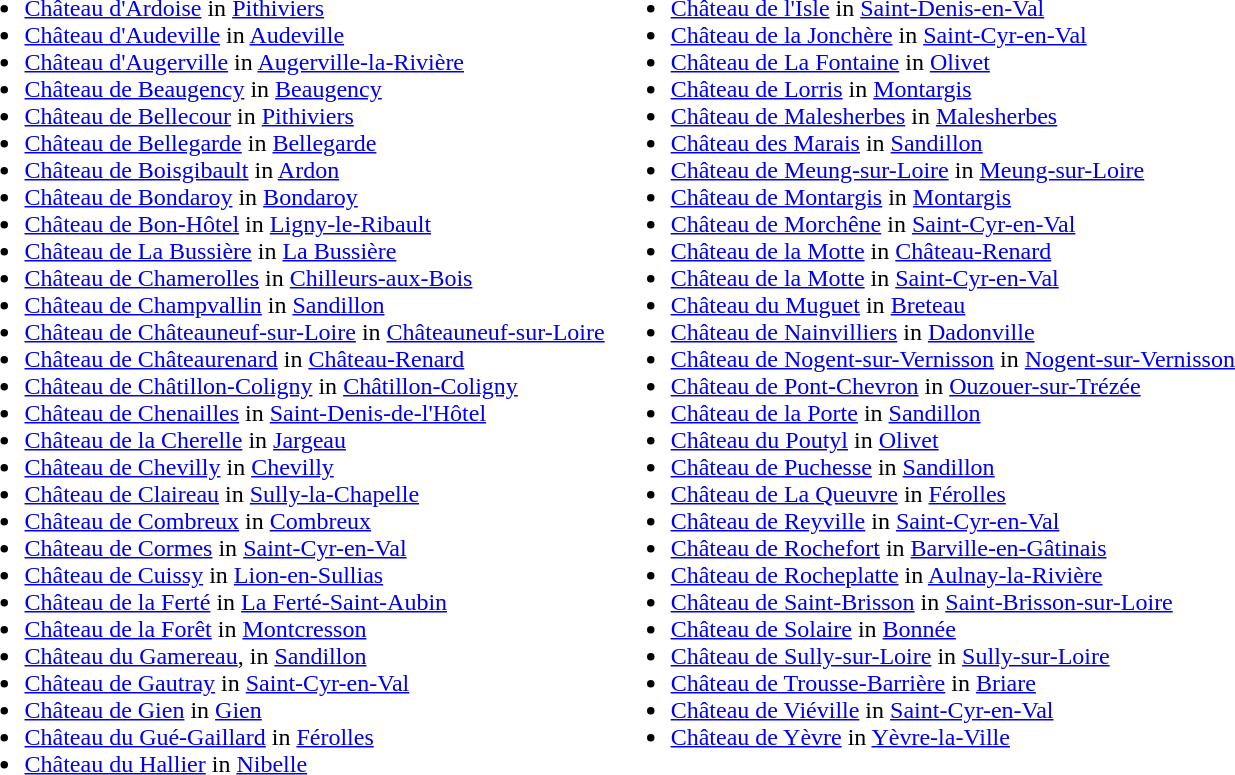<table>
<tr valign="top">
<td><br><ul><li><a href='#'>Château d'Ardoise</a> in <a href='#'>Pithiviers</a></li><li><a href='#'>Château d'Audeville</a> in <a href='#'>Audeville</a></li><li><a href='#'>Château d'Augerville</a> in <a href='#'>Augerville-la-Rivière</a></li><li><a href='#'>Château de Beaugency</a> in <a href='#'>Beaugency</a></li><li><a href='#'>Château de Bellecour</a> in <a href='#'>Pithiviers</a></li><li><a href='#'>Château de Bellegarde</a> in <a href='#'>Bellegarde</a></li><li><a href='#'>Château de Boisgibault</a> in <a href='#'>Ardon</a></li><li><a href='#'>Château de Bondaroy</a> in <a href='#'>Bondaroy</a></li><li><a href='#'>Château de Bon-Hôtel</a> in <a href='#'>Ligny-le-Ribault</a></li><li><a href='#'>Château de La Bussière</a> in <a href='#'>La Bussière</a></li><li><a href='#'>Château de Chamerolles</a> in <a href='#'>Chilleurs-aux-Bois</a></li><li><a href='#'>Château de Champvallin</a> in <a href='#'>Sandillon</a></li><li><a href='#'>Château de Châteauneuf-sur-Loire</a> in <a href='#'>Châteauneuf-sur-Loire</a></li><li><a href='#'>Château de Châteaurenard</a> in <a href='#'>Château-Renard</a></li><li><a href='#'>Château de Châtillon-Coligny</a> in <a href='#'>Châtillon-Coligny</a></li><li><a href='#'>Château de Chenailles</a> in <a href='#'>Saint-Denis-de-l'Hôtel</a></li><li><a href='#'>Château de la Cherelle</a> in <a href='#'>Jargeau</a></li><li><a href='#'>Château de Chevilly</a> in <a href='#'>Chevilly</a></li><li><a href='#'>Château de Claireau</a> in <a href='#'>Sully-la-Chapelle</a></li><li><a href='#'>Château de Combreux</a> in <a href='#'>Combreux</a></li><li><a href='#'>Château de Cormes</a> in <a href='#'>Saint-Cyr-en-Val</a></li><li><a href='#'>Château de Cuissy</a> in <a href='#'>Lion-en-Sullias</a></li><li><a href='#'>Château de la Ferté</a> in <a href='#'>La Ferté-Saint-Aubin</a></li><li><a href='#'>Château de la Forêt</a> in <a href='#'>Montcresson</a></li><li><a href='#'>Château du Gamereau</a>,  in <a href='#'>Sandillon</a></li><li><a href='#'>Château de Gautray</a> in <a href='#'>Saint-Cyr-en-Val</a></li><li><a href='#'>Château de Gien</a> in <a href='#'>Gien</a></li><li><a href='#'>Château du Gué-Gaillard</a> in <a href='#'>Férolles</a></li><li><a href='#'>Château du Hallier</a> in <a href='#'>Nibelle</a></li></ul></td>
<td><br><ul><li><a href='#'>Château de l'Isle</a> in <a href='#'>Saint-Denis-en-Val</a></li><li><a href='#'>Château de la Jonchère</a> in <a href='#'>Saint-Cyr-en-Val</a></li><li><a href='#'>Château de La Fontaine</a> in <a href='#'>Olivet</a></li><li><a href='#'>Château de Lorris</a> in <a href='#'>Montargis</a></li><li><a href='#'>Château de Malesherbes</a> in <a href='#'>Malesherbes</a></li><li><a href='#'>Château des Marais</a> in <a href='#'>Sandillon</a></li><li><a href='#'>Château de Meung-sur-Loire</a> in <a href='#'>Meung-sur-Loire</a></li><li><a href='#'>Château de Montargis</a> in <a href='#'>Montargis</a></li><li><a href='#'>Château de Morchêne</a> in <a href='#'>Saint-Cyr-en-Val</a></li><li><a href='#'>Château de la Motte</a> in <a href='#'>Château-Renard</a></li><li><a href='#'>Château de la Motte</a> in <a href='#'>Saint-Cyr-en-Val</a></li><li><a href='#'>Château du Muguet</a> in <a href='#'>Breteau</a></li><li><a href='#'>Château de Nainvilliers</a> in <a href='#'>Dadonville</a></li><li><a href='#'>Château de Nogent-sur-Vernisson</a> in <a href='#'>Nogent-sur-Vernisson</a></li><li><a href='#'>Château de Pont-Chevron</a> in <a href='#'>Ouzouer-sur-Trézée</a></li><li><a href='#'>Château de la Porte</a> in <a href='#'>Sandillon</a></li><li><a href='#'>Château du Poutyl</a> in <a href='#'>Olivet</a></li><li><a href='#'>Château de Puchesse</a> in <a href='#'>Sandillon</a></li><li><a href='#'>Château de La Queuvre</a> in <a href='#'>Férolles</a></li><li><a href='#'>Château de Reyville</a> in <a href='#'>Saint-Cyr-en-Val</a></li><li><a href='#'>Château de Rochefort</a> in <a href='#'>Barville-en-Gâtinais</a></li><li><a href='#'>Château de Rocheplatte</a> in <a href='#'>Aulnay-la-Rivière</a></li><li><a href='#'>Château de Saint-Brisson</a> in <a href='#'>Saint-Brisson-sur-Loire</a></li><li><a href='#'>Château de Solaire</a> in <a href='#'>Bonnée</a></li><li><a href='#'>Château de Sully-sur-Loire</a> in <a href='#'>Sully-sur-Loire</a></li><li><a href='#'>Château de Trousse-Barrière</a> in <a href='#'>Briare</a></li><li><a href='#'>Château de Viéville</a> in <a href='#'>Saint-Cyr-en-Val</a></li><li><a href='#'>Château de Yèvre</a> in <a href='#'>Yèvre-la-Ville</a></li></ul></td>
</tr>
</table>
